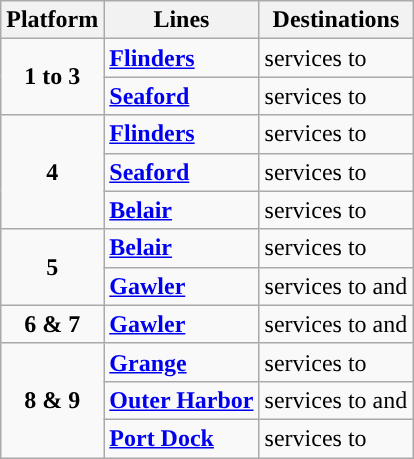<table class="wikitable">
<tr>
<th>Platform</th>
<th>Lines</th>
<th>Destinations</th>
</tr>
<tr>
<td rowspan="2" style="text-align:center;"><strong>1 to 3</strong></td>
<td style=background:#><a href='#'><span><strong>Flinders</strong></span></a></td>
<td>services to </td>
</tr>
<tr>
<td style=background:#><a href='#'><span><strong>Seaford</strong></span></a></td>
<td>services to </td>
</tr>
<tr>
<td rowspan="3" style="text-align:center;"><strong>4</strong></td>
<td style=background:#><a href='#'><span><strong>Flinders</strong></span></a></td>
<td>services to </td>
</tr>
<tr>
<td style=background:#><a href='#'><span><strong>Seaford</strong></span></a></td>
<td>services to </td>
</tr>
<tr>
<td style="background:#"><a href='#'><span><strong>Belair</strong></span></a></td>
<td>services to </td>
</tr>
<tr>
<td rowspan="2" style="text-align:center;"><strong>5</strong></td>
<td style="background:#"><a href='#'><span><strong>Belair</strong></span></a></td>
<td>services to </td>
</tr>
<tr>
<td style="background:#"><a href='#'><span><strong>Gawler</strong></span></a></td>
<td>services to  and </td>
</tr>
<tr>
<td style="text-align:center;"><strong>6 & 7</strong></td>
<td style="background:#"><a href='#'><span><strong>Gawler</strong></span></a></td>
<td>services to  and </td>
</tr>
<tr>
<td rowspan="3" style="text-align:center;"><strong>8 & 9</strong></td>
<td style="background:#"><a href='#'><span><strong>Grange</strong></span></a></td>
<td>services to </td>
</tr>
<tr>
<td style=background:#><a href='#'><span><strong>Outer Harbor</strong></span></a></td>
<td>services to  and </td>
</tr>
<tr>
<td style=background:#><a href='#'><span><strong>Port Dock</strong></span></a></td>
<td>services to </td>
</tr>
</table>
